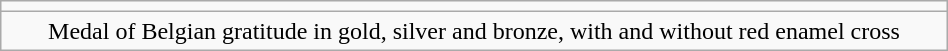<table class="wikitable" style="text-align: center;" width = "50%">
<tr>
<td></td>
</tr>
<tr>
<td>Medal of Belgian gratitude in gold, silver and bronze, with and without red enamel cross</td>
</tr>
</table>
